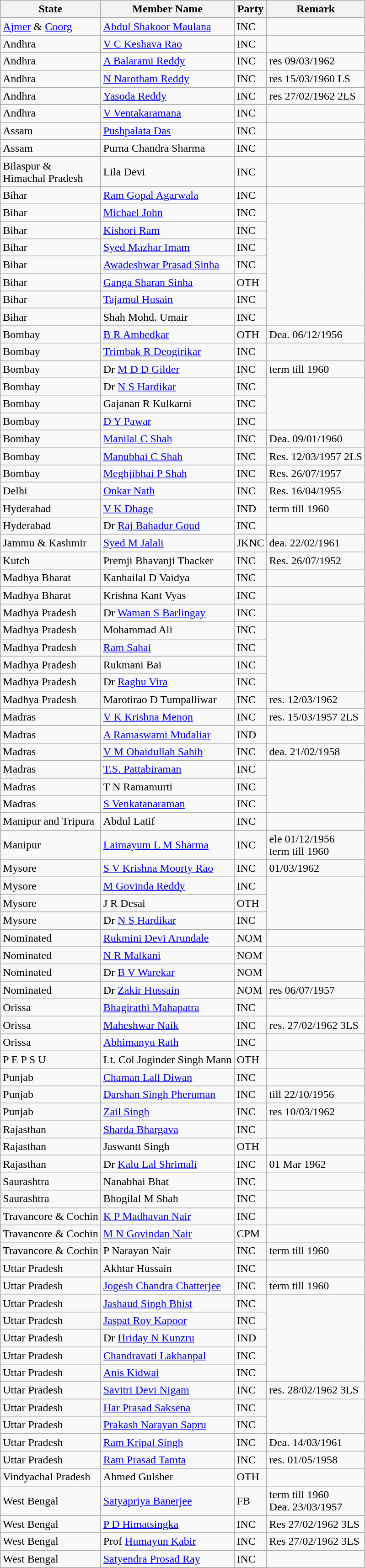<table class="wikitable sortable">
<tr>
<th>State</th>
<th>Member Name</th>
<th>Party</th>
<th>Remark</th>
</tr>
<tr>
</tr>
<tr>
<td><a href='#'>Ajmer</a> & <a href='#'>Coorg</a></td>
<td><a href='#'>Abdul Shakoor Maulana</a></td>
<td>INC</td>
<td></td>
</tr>
<tr>
</tr>
<tr>
<td>Andhra</td>
<td><a href='#'>V C Keshava Rao</a></td>
<td>INC</td>
<td></td>
</tr>
<tr>
<td>Andhra</td>
<td><a href='#'>A Balarami Reddy</a></td>
<td>INC</td>
<td>res 09/03/1962</td>
</tr>
<tr>
<td>Andhra</td>
<td><a href='#'>N Narotham Reddy</a></td>
<td>INC</td>
<td>res 15/03/1960 LS</td>
</tr>
<tr>
<td>Andhra</td>
<td><a href='#'>Yasoda Reddy</a></td>
<td>INC</td>
<td>res 27/02/1962 2LS</td>
</tr>
<tr>
<td>Andhra</td>
<td><a href='#'>V Ventakaramana</a></td>
<td>INC</td>
</tr>
<tr>
<td>Assam</td>
<td><a href='#'>Pushpalata Das</a></td>
<td>INC</td>
<td></td>
</tr>
<tr>
</tr>
<tr>
<td>Assam</td>
<td>Purna Chandra Sharma</td>
<td>INC</td>
</tr>
<tr>
</tr>
<tr>
<td>Bilaspur &<br> Himachal Pradesh</td>
<td>Lila Devi</td>
<td>INC</td>
<td></td>
</tr>
<tr>
</tr>
<tr>
<td>Bihar</td>
<td><a href='#'>Ram Gopal Agarwala</a></td>
<td>INC</td>
<td></td>
</tr>
<tr>
<td>Bihar</td>
<td><a href='#'>Michael John</a></td>
<td>INC</td>
</tr>
<tr>
<td>Bihar</td>
<td><a href='#'>Kishori Ram</a></td>
<td>INC</td>
</tr>
<tr>
<td>Bihar</td>
<td><a href='#'>Syed Mazhar Imam</a></td>
<td>INC</td>
</tr>
<tr>
<td>Bihar</td>
<td><a href='#'>Awadeshwar Prasad Sinha</a></td>
<td>INC</td>
</tr>
<tr>
<td>Bihar</td>
<td><a href='#'>Ganga Sharan Sinha</a></td>
<td>OTH</td>
</tr>
<tr>
<td>Bihar</td>
<td><a href='#'>Tajamul Husain</a></td>
<td>INC</td>
</tr>
<tr>
<td>Bihar</td>
<td>Shah Mohd. Umair</td>
<td>INC</td>
</tr>
<tr>
</tr>
<tr>
<td>Bombay</td>
<td><a href='#'>B R Ambedkar</a></td>
<td>OTH</td>
<td>Dea. 06/12/1956</td>
</tr>
<tr>
<td>Bombay</td>
<td><a href='#'>Trimbak R Deogirikar</a></td>
<td>INC</td>
</tr>
<tr>
<td>Bombay</td>
<td>Dr <a href='#'>M D D Gilder</a></td>
<td>INC</td>
<td>term till 1960</td>
</tr>
<tr>
<td>Bombay</td>
<td>Dr <a href='#'>N S Hardikar</a></td>
<td>INC</td>
</tr>
<tr>
<td>Bombay</td>
<td>Gajanan R Kulkarni</td>
<td>INC</td>
</tr>
<tr>
<td>Bombay</td>
<td><a href='#'>D Y  Pawar</a></td>
<td>INC</td>
</tr>
<tr>
<td>Bombay</td>
<td><a href='#'>Manilal C Shah</a></td>
<td>INC</td>
<td>Dea. 09/01/1960</td>
</tr>
<tr>
<td>Bombay</td>
<td><a href='#'>Manubhai C Shah</a></td>
<td>INC</td>
<td>Res. 12/03/1957 2LS</td>
</tr>
<tr>
<td>Bombay</td>
<td><a href='#'>Meghjibhai P Shah</a></td>
<td>INC</td>
<td>Res. 26/07/1957</td>
</tr>
<tr>
<td>Delhi</td>
<td><a href='#'>Onkar Nath</a></td>
<td>INC</td>
<td>Res. 16/04/1955</td>
</tr>
<tr>
<td>Hyderabad</td>
<td><a href='#'>V K Dhage</a></td>
<td>IND</td>
<td>term till 1960</td>
</tr>
<tr>
<td>Hyderabad</td>
<td>Dr <a href='#'>Raj Bahadur Goud</a></td>
<td>INC</td>
</tr>
<tr>
<td>Jammu & Kashmir</td>
<td><a href='#'>Syed M Jalali</a></td>
<td>JKNC</td>
<td>dea. 22/02/1961</td>
</tr>
<tr>
<td>Kutch</td>
<td>Premji Bhavanji Thacker</td>
<td>INC</td>
<td>Res. 26/07/1952</td>
</tr>
<tr>
<td>Madhya Bharat</td>
<td>Kanhailal D Vaidya</td>
<td>INC</td>
<td></td>
</tr>
<tr>
<td>Madhya Bharat</td>
<td>Krishna Kant Vyas</td>
<td>INC</td>
</tr>
<tr>
<td>Madhya Pradesh</td>
<td>Dr <a href='#'>Waman S Barlingay</a></td>
<td>INC</td>
<td></td>
</tr>
<tr>
<td>Madhya Pradesh</td>
<td>Mohammad Ali</td>
<td>INC</td>
</tr>
<tr>
<td>Madhya Pradesh</td>
<td><a href='#'>Ram Sahai</a></td>
<td>INC</td>
</tr>
<tr>
<td>Madhya Pradesh</td>
<td>Rukmani Bai</td>
<td>INC</td>
</tr>
<tr>
<td>Madhya Pradesh</td>
<td>Dr <a href='#'>Raghu Vira</a></td>
<td>INC</td>
</tr>
<tr>
<td>Madhya Pradesh</td>
<td>Marotirao D Tumpalliwar</td>
<td>INC</td>
<td>res. 12/03/1962</td>
</tr>
<tr>
<td>Madras</td>
<td><a href='#'>V K Krishna Menon</a></td>
<td>INC</td>
<td>res. 15/03/1957 2LS</td>
</tr>
<tr>
<td>Madras</td>
<td><a href='#'>A Ramaswami Mudaliar</a></td>
<td>IND</td>
</tr>
<tr>
<td>Madras</td>
<td><a href='#'>V M Obaidullah Sahib</a></td>
<td>INC</td>
<td>dea. 21/02/1958</td>
</tr>
<tr>
<td>Madras</td>
<td><a href='#'>T.S. Pattabiraman</a></td>
<td>INC</td>
</tr>
<tr>
<td>Madras</td>
<td>T N Ramamurti</td>
<td>INC</td>
</tr>
<tr>
<td>Madras</td>
<td><a href='#'>S Venkatanaraman</a></td>
<td>INC</td>
</tr>
<tr>
<td>Manipur and Tripura</td>
<td>Abdul Latif</td>
<td>INC</td>
<td></td>
</tr>
<tr>
<td>Manipur</td>
<td><a href='#'>Laimayum L M Sharma</a></td>
<td>INC</td>
<td>ele 01/12/1956 <br>term till 1960</td>
</tr>
<tr>
<td>Mysore</td>
<td><a href='#'>S V Krishna Moorty Rao</a></td>
<td>INC</td>
<td>01/03/1962</td>
</tr>
<tr>
<td>Mysore</td>
<td><a href='#'>M Govinda Reddy</a></td>
<td>INC</td>
</tr>
<tr>
<td>Mysore</td>
<td>J R Desai</td>
<td>OTH</td>
</tr>
<tr>
<td>Mysore</td>
<td>Dr <a href='#'>N S Hardikar</a></td>
<td>INC</td>
</tr>
<tr>
</tr>
<tr>
<td>Nominated</td>
<td><a href='#'>Rukmini Devi Arundale</a></td>
<td>NOM</td>
<td></td>
</tr>
<tr>
<td>Nominated</td>
<td><a href='#'>N R Malkani</a></td>
<td>NOM</td>
</tr>
<tr>
<td>Nominated</td>
<td>Dr <a href='#'>B V Warekar</a></td>
<td>NOM</td>
</tr>
<tr>
<td>Nominated</td>
<td>Dr <a href='#'>Zakir Hussain</a></td>
<td>NOM</td>
<td>res 06/07/1957</td>
</tr>
<tr>
<td>Orissa</td>
<td><a href='#'>Bhagirathi Mahapatra</a></td>
<td>INC</td>
<td></td>
</tr>
<tr>
<td>Orissa</td>
<td><a href='#'>Maheshwar Naik</a></td>
<td>INC</td>
<td>res. 27/02/1962 3LS</td>
</tr>
<tr>
<td>Orissa</td>
<td><a href='#'>Abhimanyu Rath</a></td>
<td>INC</td>
</tr>
<tr>
<td>P E P S U</td>
<td>Lt. Col Joginder Singh Mann</td>
<td>OTH</td>
<td></td>
</tr>
<tr>
<td>Punjab</td>
<td><a href='#'>Chaman Lall Diwan</a></td>
<td>INC</td>
<td></td>
</tr>
<tr>
<td>Punjab</td>
<td><a href='#'>Darshan Singh Pheruman</a></td>
<td>INC</td>
<td>till 22/10/1956</td>
</tr>
<tr>
<td>Punjab</td>
<td><a href='#'>Zail Singh</a></td>
<td>INC</td>
<td>res 10/03/1962</td>
</tr>
<tr>
<td>Rajasthan</td>
<td><a href='#'>Sharda Bhargava</a></td>
<td>INC</td>
<td></td>
</tr>
<tr>
<td>Rajasthan</td>
<td>Jaswantt Singh</td>
<td>OTH</td>
</tr>
<tr>
<td>Rajasthan</td>
<td>Dr <a href='#'>Kalu Lal Shrimali</a></td>
<td>INC</td>
<td>01 Mar 1962</td>
</tr>
<tr>
<td>Saurashtra</td>
<td>Nanabhai Bhat</td>
<td>INC</td>
<td></td>
</tr>
<tr>
<td>Saurashtra</td>
<td>Bhogilal M Shah</td>
<td>INC</td>
</tr>
<tr>
<td>Travancore & Cochin</td>
<td><a href='#'>K P Madhavan Nair</a></td>
<td>INC</td>
<td></td>
</tr>
<tr>
<td>Travancore & Cochin</td>
<td><a href='#'>M N Govindan Nair</a></td>
<td>CPM</td>
</tr>
<tr>
<td>Travancore & Cochin</td>
<td>P Narayan Nair</td>
<td>INC</td>
<td>term till 1960</td>
</tr>
<tr>
<td>Uttar Pradesh</td>
<td>Akhtar Hussain</td>
<td>INC</td>
<td></td>
</tr>
<tr>
<td>Uttar Pradesh</td>
<td><a href='#'>Jogesh Chandra Chatterjee</a></td>
<td>INC</td>
<td>term till 1960</td>
</tr>
<tr>
<td>Uttar Pradesh</td>
<td><a href='#'>Jashaud Singh Bhist</a></td>
<td>INC</td>
</tr>
<tr>
<td>Uttar Pradesh</td>
<td><a href='#'>Jaspat Roy Kapoor</a></td>
<td>INC</td>
</tr>
<tr>
<td>Uttar Pradesh</td>
<td>Dr <a href='#'>Hriday N Kunzru</a></td>
<td>IND</td>
</tr>
<tr>
<td>Uttar Pradesh</td>
<td><a href='#'>Chandravati Lakhanpal</a></td>
<td>INC</td>
</tr>
<tr>
<td>Uttar Pradesh</td>
<td><a href='#'>Anis Kidwai</a></td>
<td>INC</td>
</tr>
<tr>
<td>Uttar Pradesh</td>
<td><a href='#'>Savitri Devi Nigam</a></td>
<td>INC</td>
<td>res. 28/02/1962 3LS</td>
</tr>
<tr>
<td>Uttar Pradesh</td>
<td><a href='#'>Har Prasad Saksena</a></td>
<td>INC</td>
</tr>
<tr>
<td>Uttar Pradesh</td>
<td><a href='#'>Prakash Narayan Sapru</a></td>
<td>INC</td>
</tr>
<tr>
<td>Uttar Pradesh</td>
<td><a href='#'>Ram Kripal Singh</a></td>
<td>INC</td>
<td>Dea. 14/03/1961</td>
</tr>
<tr>
<td>Uttar Pradesh</td>
<td><a href='#'>Ram Prasad Tamta</a></td>
<td>INC</td>
<td>res. 01/05/1958</td>
</tr>
<tr>
<td>Vindyachal Pradesh</td>
<td>Ahmed Gulsher</td>
<td>OTH</td>
<td></td>
</tr>
<tr>
<td>West Bengal</td>
<td><a href='#'>Satyapriya Banerjee</a></td>
<td>FB</td>
<td>term till 1960 <br> Dea. 23/03/1957</td>
</tr>
<tr>
<td>West Bengal</td>
<td><a href='#'>P D Himatsingka </a></td>
<td>INC</td>
<td>Res 27/02/1962 3LS</td>
</tr>
<tr>
<td>West Bengal</td>
<td>Prof <a href='#'>Humayun Kabir</a></td>
<td>INC</td>
<td>Res 27/02/1962 3LS</td>
</tr>
<tr>
<td>West Bengal</td>
<td><a href='#'>Satyendra Prosad Ray</a></td>
<td>INC</td>
</tr>
<tr>
</tr>
<tr>
</tr>
</table>
